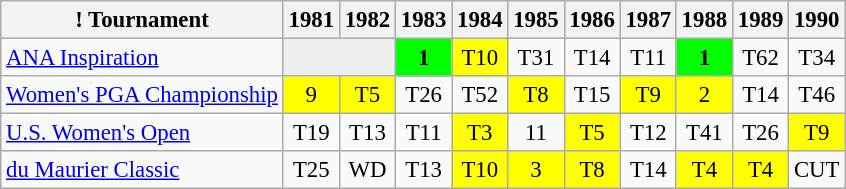<table class="wikitable" style="font-size:95%;text-align:center;">
<tr>
<th>! Tournament</th>
<th>1981</th>
<th>1982</th>
<th>1983</th>
<th>1984</th>
<th>1985</th>
<th>1986</th>
<th>1987</th>
<th>1988</th>
<th>1989</th>
<th>1990</th>
</tr>
<tr>
<td align=left><a href='#'>ANA Inspiration</a></td>
<td style="background:#eeeeee;" colspan=2></td>
<td style="background:lime;"><strong>1</strong></td>
<td style="background:yellow;">T10</td>
<td>T31</td>
<td>T14</td>
<td>T11</td>
<td style="background:lime;"><strong>1</strong></td>
<td>T62</td>
<td>T34</td>
</tr>
<tr>
<td align=left><a href='#'>Women's PGA Championship</a></td>
<td style="background:yellow;">9</td>
<td style="background:yellow;">T5</td>
<td>T26</td>
<td>T52</td>
<td style="background:yellow;">T8</td>
<td>T15</td>
<td style="background:yellow;">T9</td>
<td style="background:yellow;">2</td>
<td>T14</td>
<td>T46</td>
</tr>
<tr>
<td align=left><a href='#'>U.S. Women's Open</a></td>
<td>T19</td>
<td>T13</td>
<td>T11</td>
<td style="background:yellow;">T3</td>
<td>11</td>
<td style="background:yellow;">T5</td>
<td>T12</td>
<td>T41</td>
<td>T26</td>
<td style="background:yellow;">T9</td>
</tr>
<tr>
<td align=left><a href='#'>du Maurier Classic</a></td>
<td>T25</td>
<td>WD</td>
<td>T13</td>
<td style="background:yellow;">T10</td>
<td style="background:yellow;">3</td>
<td style="background:yellow;">T8</td>
<td>T14</td>
<td style="background:yellow;">T4</td>
<td style="background:yellow;">T4</td>
<td>CUT</td>
</tr>
</table>
